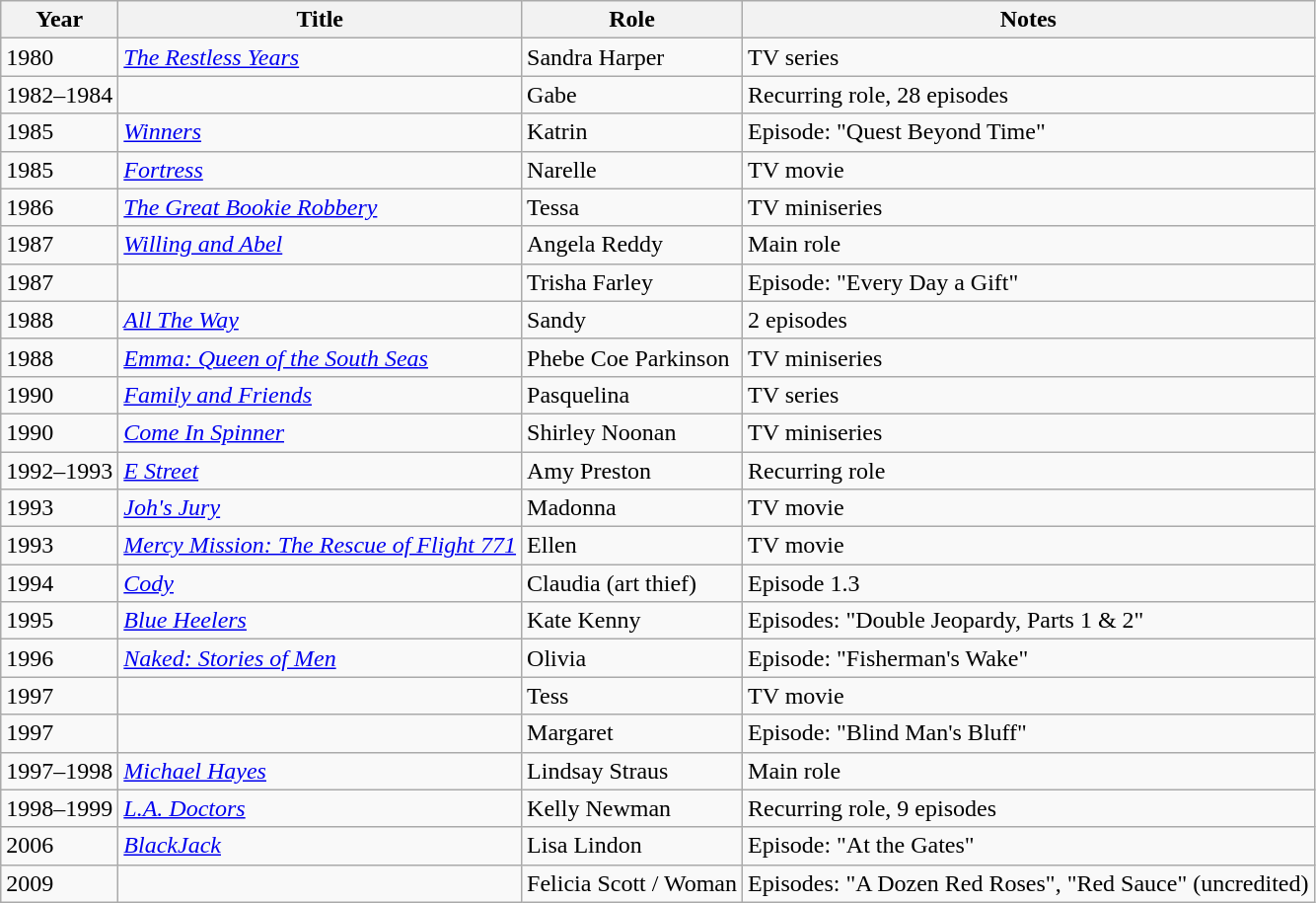<table class="wikitable sortable">
<tr>
<th>Year</th>
<th>Title</th>
<th>Role</th>
<th class="unsortable">Notes</th>
</tr>
<tr>
<td>1980</td>
<td><em><a href='#'>The Restless Years</a></em></td>
<td>Sandra Harper</td>
<td>TV series</td>
</tr>
<tr>
<td>1982–1984</td>
<td><em></em></td>
<td>Gabe</td>
<td>Recurring role, 28 episodes</td>
</tr>
<tr>
<td>1985</td>
<td><em><a href='#'>Winners</a></em></td>
<td>Katrin</td>
<td>Episode: "Quest Beyond Time"</td>
</tr>
<tr>
<td>1985</td>
<td><em><a href='#'>Fortress</a></em></td>
<td>Narelle</td>
<td>TV movie</td>
</tr>
<tr>
<td>1986</td>
<td><em><a href='#'>The Great Bookie Robbery</a></em></td>
<td>Tessa</td>
<td>TV miniseries</td>
</tr>
<tr>
<td>1987</td>
<td><em><a href='#'>Willing and Abel</a></em></td>
<td>Angela Reddy</td>
<td>Main role</td>
</tr>
<tr>
<td>1987</td>
<td><em></em></td>
<td>Trisha Farley</td>
<td>Episode: "Every Day a Gift"</td>
</tr>
<tr>
<td>1988</td>
<td><em><a href='#'>All The Way</a></em></td>
<td>Sandy</td>
<td>2 episodes</td>
</tr>
<tr>
<td>1988</td>
<td><em><a href='#'>Emma: Queen of the South Seas</a></em></td>
<td>Phebe Coe Parkinson</td>
<td>TV miniseries</td>
</tr>
<tr>
<td>1990</td>
<td><em><a href='#'>Family and Friends</a></em></td>
<td>Pasquelina</td>
<td>TV series</td>
</tr>
<tr>
<td>1990</td>
<td><em><a href='#'>Come In Spinner</a></em></td>
<td>Shirley Noonan</td>
<td>TV miniseries</td>
</tr>
<tr>
<td>1992–1993</td>
<td><em><a href='#'>E Street</a></em></td>
<td>Amy Preston</td>
<td>Recurring role</td>
</tr>
<tr>
<td>1993</td>
<td><em><a href='#'>Joh's Jury</a></em></td>
<td>Madonna</td>
<td>TV movie</td>
</tr>
<tr>
<td>1993</td>
<td><em><a href='#'>Mercy Mission: The Rescue of Flight 771</a></em></td>
<td>Ellen</td>
<td>TV movie</td>
</tr>
<tr>
<td>1994</td>
<td><em><a href='#'>Cody</a></em></td>
<td>Claudia (art thief)</td>
<td>Episode 1.3</td>
</tr>
<tr>
<td>1995</td>
<td><em><a href='#'>Blue Heelers</a></em></td>
<td>Kate Kenny</td>
<td>Episodes: "Double Jeopardy, Parts 1 & 2"</td>
</tr>
<tr>
<td>1996</td>
<td><em><a href='#'>Naked: Stories of Men</a></em></td>
<td>Olivia</td>
<td>Episode: "Fisherman's Wake"</td>
</tr>
<tr>
<td>1997</td>
<td><em></em></td>
<td>Tess</td>
<td>TV movie</td>
</tr>
<tr>
<td>1997</td>
<td><em></em></td>
<td>Margaret</td>
<td>Episode: "Blind Man's Bluff"</td>
</tr>
<tr>
<td>1997–1998</td>
<td><em><a href='#'>Michael Hayes</a></em></td>
<td>Lindsay Straus</td>
<td>Main role</td>
</tr>
<tr>
<td>1998–1999</td>
<td><em><a href='#'>L.A. Doctors</a></em></td>
<td>Kelly Newman</td>
<td>Recurring role, 9 episodes</td>
</tr>
<tr>
<td>2006</td>
<td><em><a href='#'>BlackJack</a></em></td>
<td>Lisa Lindon</td>
<td>Episode: "At the Gates"</td>
</tr>
<tr>
<td>2009</td>
<td><em></em></td>
<td>Felicia Scott / Woman</td>
<td>Episodes: "A Dozen Red Roses", "Red Sauce" (uncredited)</td>
</tr>
</table>
